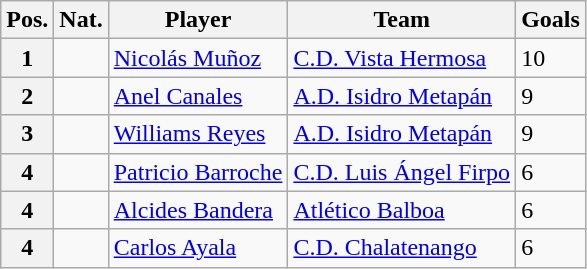<table class="wikitable">
<tr>
<th>Pos.</th>
<th>Nat.</th>
<th>Player</th>
<th>Team</th>
<th>Goals</th>
</tr>
<tr>
<th>1</th>
<td></td>
<td><a href='#'>Nicolás Muñoz</a></td>
<td><a href='#'>C.D. Vista Hermosa</a></td>
<td>10</td>
</tr>
<tr>
<th>2</th>
<td></td>
<td><a href='#'>Anel Canales</a></td>
<td><a href='#'>A.D. Isidro Metapán</a></td>
<td>9</td>
</tr>
<tr>
<th>3</th>
<td></td>
<td><a href='#'>Williams Reyes</a></td>
<td><a href='#'>A.D. Isidro Metapán</a></td>
<td>9</td>
</tr>
<tr>
<th>4</th>
<td></td>
<td><a href='#'>Patricio Barroche</a></td>
<td><a href='#'>C.D. Luis Ángel Firpo</a></td>
<td>6</td>
</tr>
<tr>
<th>4</th>
<td></td>
<td><a href='#'>Alcides Bandera</a></td>
<td><a href='#'>Atlético Balboa</a></td>
<td>6</td>
</tr>
<tr>
<th>4</th>
<td></td>
<td><a href='#'>Carlos Ayala</a></td>
<td><a href='#'>C.D. Chalatenango</a></td>
<td>6</td>
</tr>
</table>
